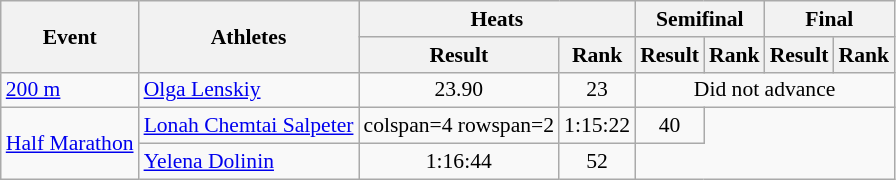<table class="wikitable" border="1" style="font-size:90%">
<tr>
<th rowspan=2>Event</th>
<th rowspan=2>Athletes</th>
<th colspan=2>Heats</th>
<th colspan=2>Semifinal</th>
<th colspan=2>Final</th>
</tr>
<tr>
<th>Result</th>
<th>Rank</th>
<th>Result</th>
<th>Rank</th>
<th>Result</th>
<th>Rank</th>
</tr>
<tr>
<td><a href='#'>200 m</a></td>
<td><a href='#'>Olga Lenskiy</a></td>
<td align=center>23.90</td>
<td align=center>23</td>
<td colspan="4" align="center">Did not advance</td>
</tr>
<tr>
<td rowspan=2><a href='#'>Half Marathon</a></td>
<td><a href='#'>Lonah Chemtai Salpeter</a></td>
<td>colspan=4 rowspan=2 </td>
<td align=center>1:15:22</td>
<td align=center>40</td>
</tr>
<tr>
<td><a href='#'>Yelena Dolinin</a></td>
<td align=center>1:16:44 <strong></strong></td>
<td align=center>52</td>
</tr>
</table>
